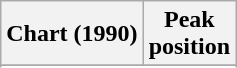<table class="wikitable plainrowheaders" style="text-align:center">
<tr>
<th scope="col">Chart (1990)</th>
<th scope="col">Peak<br>position</th>
</tr>
<tr>
</tr>
<tr>
</tr>
</table>
